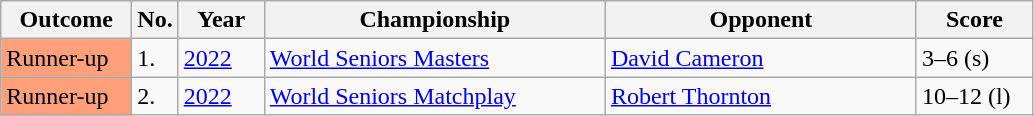<table class="sortable wikitable">
<tr>
<th width="80">Outcome</th>
<th width="20">No.</th>
<th width="50">Year</th>
<th style="width:220px;">Championship</th>
<th style="width:200px;">Opponent</th>
<th width="70">Score</th>
</tr>
<tr>
<td style="background:#ffa07a;">Runner-up</td>
<td>1.</td>
<td><a href='#'>2022</a></td>
<td><a href='#'>World Seniors Masters</a></td>
<td> <a href='#'>David Cameron</a></td>
<td>3–6 (s)</td>
</tr>
<tr>
<td style="background:#ffa07a;">Runner-up</td>
<td>2.</td>
<td><a href='#'>2022</a></td>
<td><a href='#'>World Seniors Matchplay</a></td>
<td> <a href='#'>Robert Thornton</a></td>
<td>10–12 (l)</td>
</tr>
</table>
